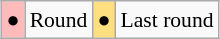<table class="wikitable" style="margin:0.5em auto; font-size:90%; line-height:1.25em; text-align:center;">
<tr>
<td bgcolor="#FFBBBB" align=center>●</td>
<td>Round</td>
<td bgcolor="#FFDF80" align=center>●</td>
<td>Last round</td>
</tr>
</table>
